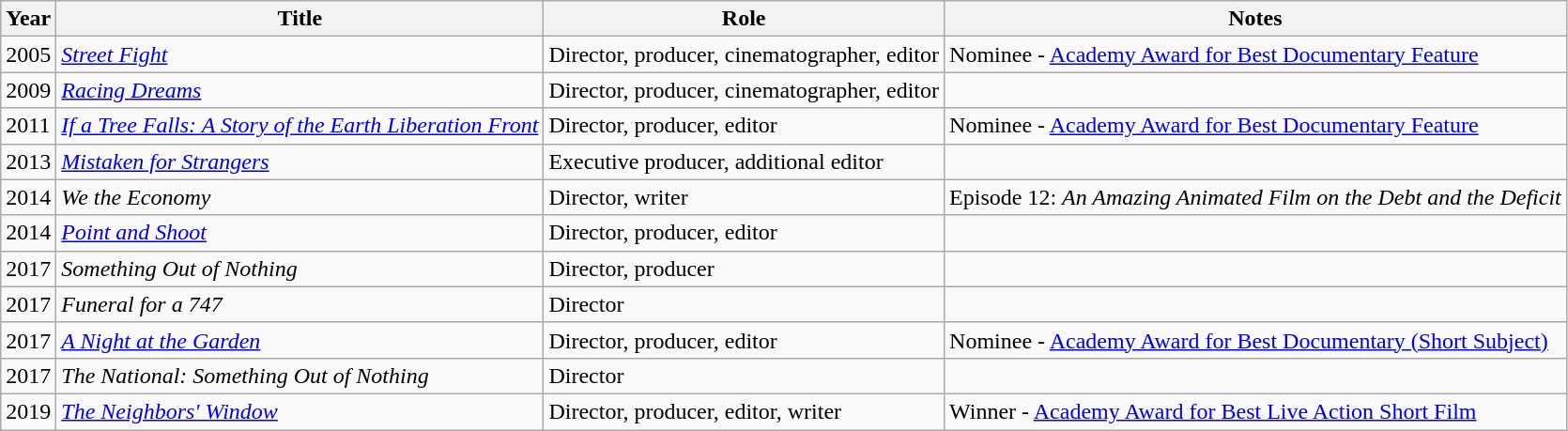<table class="wikitable sortable" border="none" style="margin:0">
<tr valign="bottom">
<th scope="col">Year</th>
<th scope="col">Title</th>
<th scope="col">Role</th>
<th scope="col">Notes</th>
</tr>
<tr>
<td>2005</td>
<td><em><a href='#'>Street Fight</a></em></td>
<td>Director, producer, cinematographer, editor</td>
<td>Nominee - <a href='#'>Academy Award for Best Documentary Feature</a></td>
</tr>
<tr>
<td>2009</td>
<td><em><a href='#'>Racing Dreams</a></em></td>
<td>Director, producer, cinematographer, editor</td>
<td></td>
</tr>
<tr>
<td>2011</td>
<td><em><a href='#'>If a Tree Falls: A Story of the Earth Liberation Front</a></em></td>
<td>Director, producer, editor</td>
<td>Nominee - <a href='#'>Academy Award for Best Documentary Feature</a></td>
</tr>
<tr>
<td>2013</td>
<td><em><a href='#'>Mistaken for Strangers</a></em></td>
<td>Executive producer, additional editor</td>
<td></td>
</tr>
<tr>
<td>2014</td>
<td><em>We the Economy</em></td>
<td>Director, writer</td>
<td>Episode 12: <em>An Amazing Animated Film on the Debt and the Deficit</em></td>
</tr>
<tr>
<td>2014</td>
<td><em><a href='#'>Point and Shoot</a></em></td>
<td>Director, producer, editor</td>
<td></td>
</tr>
<tr>
<td>2017</td>
<td><em>Something Out of Nothing</em></td>
<td>Director, producer</td>
<td></td>
</tr>
<tr>
<td>2017</td>
<td><em>Funeral for a 747</em></td>
<td>Director</td>
<td></td>
</tr>
<tr>
<td>2017</td>
<td><em><a href='#'>A Night at the Garden</a></em></td>
<td>Director, producer, editor</td>
<td>Nominee - <a href='#'>Academy Award for Best Documentary (Short Subject)</a></td>
</tr>
<tr>
<td>2017</td>
<td><em>The National: Something Out of Nothing</em></td>
<td>Director</td>
<td></td>
</tr>
<tr>
<td>2019</td>
<td><em><a href='#'>The Neighbors' Window</a></em></td>
<td>Director, producer, editor, writer</td>
<td>Winner - <a href='#'>Academy Award for Best Live Action Short Film</a></td>
</tr>
</table>
